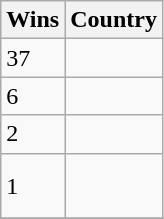<table class="wikitable">
<tr>
<th>Wins</th>
<th>Country</th>
</tr>
<tr>
<td>37</td>
<td></td>
</tr>
<tr>
<td>6</td>
<td></td>
</tr>
<tr>
<td>2</td>
<td></td>
</tr>
<tr>
<td>1</td>
<td><br><br></td>
</tr>
<tr>
</tr>
</table>
